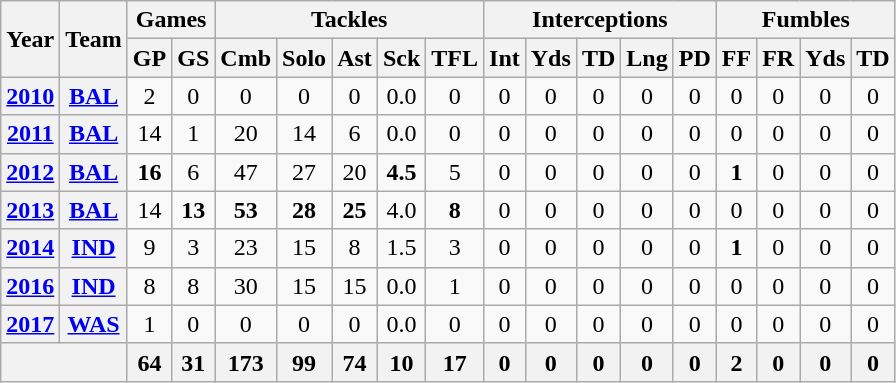<table class="wikitable" style="text-align:center">
<tr>
<th rowspan="2">Year</th>
<th rowspan="2">Team</th>
<th colspan="2">Games</th>
<th colspan="5">Tackles</th>
<th colspan="5">Interceptions</th>
<th colspan="4">Fumbles</th>
</tr>
<tr>
<th>GP</th>
<th>GS</th>
<th>Cmb</th>
<th>Solo</th>
<th>Ast</th>
<th>Sck</th>
<th>TFL</th>
<th>Int</th>
<th>Yds</th>
<th>TD</th>
<th>Lng</th>
<th>PD</th>
<th>FF</th>
<th>FR</th>
<th>Yds</th>
<th>TD</th>
</tr>
<tr>
<th><a href='#'>2010</a></th>
<th><a href='#'>BAL</a></th>
<td>2</td>
<td>0</td>
<td>0</td>
<td>0</td>
<td>0</td>
<td>0.0</td>
<td>0</td>
<td>0</td>
<td>0</td>
<td>0</td>
<td>0</td>
<td>0</td>
<td>0</td>
<td>0</td>
<td>0</td>
<td>0</td>
</tr>
<tr>
<th><a href='#'>2011</a></th>
<th><a href='#'>BAL</a></th>
<td>14</td>
<td>1</td>
<td>20</td>
<td>14</td>
<td>6</td>
<td>0.0</td>
<td>0</td>
<td>0</td>
<td>0</td>
<td>0</td>
<td>0</td>
<td>0</td>
<td>0</td>
<td>0</td>
<td>0</td>
<td>0</td>
</tr>
<tr>
<th><a href='#'>2012</a></th>
<th><a href='#'>BAL</a></th>
<td><strong>16</strong></td>
<td>6</td>
<td>47</td>
<td>27</td>
<td>20</td>
<td><strong>4.5</strong></td>
<td>5</td>
<td>0</td>
<td>0</td>
<td>0</td>
<td>0</td>
<td>0</td>
<td><strong>1</strong></td>
<td>0</td>
<td>0</td>
<td>0</td>
</tr>
<tr>
<th><a href='#'>2013</a></th>
<th><a href='#'>BAL</a></th>
<td>14</td>
<td><strong>13</strong></td>
<td><strong>53</strong></td>
<td><strong>28</strong></td>
<td><strong>25</strong></td>
<td>4.0</td>
<td><strong>8</strong></td>
<td>0</td>
<td>0</td>
<td>0</td>
<td>0</td>
<td>0</td>
<td>0</td>
<td>0</td>
<td>0</td>
<td>0</td>
</tr>
<tr>
<th><a href='#'>2014</a></th>
<th><a href='#'>IND</a></th>
<td>9</td>
<td>3</td>
<td>23</td>
<td>15</td>
<td>8</td>
<td>1.5</td>
<td>3</td>
<td>0</td>
<td>0</td>
<td>0</td>
<td>0</td>
<td>0</td>
<td><strong>1</strong></td>
<td>0</td>
<td>0</td>
<td>0</td>
</tr>
<tr>
<th><a href='#'>2016</a></th>
<th><a href='#'>IND</a></th>
<td>8</td>
<td>8</td>
<td>30</td>
<td>15</td>
<td>15</td>
<td>0.0</td>
<td>1</td>
<td>0</td>
<td>0</td>
<td>0</td>
<td>0</td>
<td>0</td>
<td>0</td>
<td>0</td>
<td>0</td>
<td>0</td>
</tr>
<tr>
<th><a href='#'>2017</a></th>
<th><a href='#'>WAS</a></th>
<td>1</td>
<td>0</td>
<td>0</td>
<td>0</td>
<td>0</td>
<td>0.0</td>
<td>0</td>
<td>0</td>
<td>0</td>
<td>0</td>
<td>0</td>
<td>0</td>
<td>0</td>
<td>0</td>
<td>0</td>
<td>0</td>
</tr>
<tr>
<th colspan="2"></th>
<th>64</th>
<th>31</th>
<th>173</th>
<th>99</th>
<th>74</th>
<th>10</th>
<th>17</th>
<th>0</th>
<th>0</th>
<th>0</th>
<th>0</th>
<th>0</th>
<th>2</th>
<th>0</th>
<th>0</th>
<th>0</th>
</tr>
</table>
